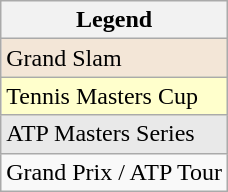<table class="wikitable sortable mw-collapsible mw-collapsed">
<tr>
<th>Legend</th>
</tr>
<tr style="background:#f3e6d7;">
<td>Grand Slam</td>
</tr>
<tr style="background:#ffffcc;">
<td>Tennis Masters Cup</td>
</tr>
<tr style="background:#e9e9e9;">
<td>ATP Masters Series</td>
</tr>
<tr>
<td>Grand Prix / ATP Tour</td>
</tr>
</table>
